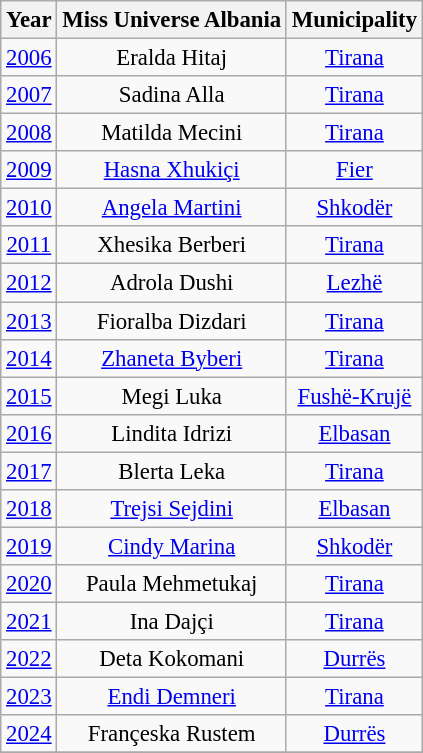<table class="wikitable " style="font-size: 95%; text-align:center;">
<tr>
<th>Year</th>
<th>Miss Universe Albania</th>
<th>Municipality</th>
</tr>
<tr>
<td><a href='#'>2006</a></td>
<td>Eralda Hitaj</td>
<td><a href='#'>Tirana</a></td>
</tr>
<tr>
<td><a href='#'>2007</a></td>
<td>Sadina Alla</td>
<td><a href='#'>Tirana</a></td>
</tr>
<tr>
<td><a href='#'>2008</a></td>
<td>Matilda Mecini</td>
<td><a href='#'>Tirana</a></td>
</tr>
<tr>
<td><a href='#'>2009</a></td>
<td><a href='#'>Hasna Xhukiçi</a></td>
<td><a href='#'>Fier</a></td>
</tr>
<tr>
<td><a href='#'>2010</a></td>
<td><a href='#'>Angela Martini</a></td>
<td><a href='#'>Shkodër</a></td>
</tr>
<tr>
<td><a href='#'>2011</a></td>
<td>Xhesika Berberi</td>
<td><a href='#'>Tirana</a></td>
</tr>
<tr>
<td><a href='#'>2012</a></td>
<td>Adrola Dushi</td>
<td><a href='#'>Lezhë</a></td>
</tr>
<tr>
<td><a href='#'>2013</a></td>
<td>Fioralba Dizdari</td>
<td><a href='#'>Tirana</a></td>
</tr>
<tr>
<td><a href='#'>2014</a></td>
<td><a href='#'>Zhaneta Byberi</a></td>
<td><a href='#'>Tirana</a></td>
</tr>
<tr>
<td><a href='#'>2015</a></td>
<td>Megi Luka</td>
<td><a href='#'>Fushë-Krujë</a></td>
</tr>
<tr>
<td><a href='#'>2016</a></td>
<td>Lindita Idrizi</td>
<td><a href='#'>Elbasan</a></td>
</tr>
<tr>
<td><a href='#'>2017</a></td>
<td>Blerta Leka</td>
<td><a href='#'>Tirana</a></td>
</tr>
<tr>
<td><a href='#'>2018</a></td>
<td><a href='#'>Trejsi Sejdini</a></td>
<td><a href='#'>Elbasan</a></td>
</tr>
<tr>
<td><a href='#'>2019</a></td>
<td><a href='#'>Cindy Marina</a></td>
<td><a href='#'>Shkodër</a></td>
</tr>
<tr>
<td><a href='#'>2020</a></td>
<td>Paula Mehmetukaj</td>
<td><a href='#'>Tirana</a></td>
</tr>
<tr>
<td><a href='#'>2021</a></td>
<td>Ina Dajçi</td>
<td><a href='#'>Tirana</a></td>
</tr>
<tr>
<td><a href='#'>2022</a></td>
<td>Deta Kokomani</td>
<td><a href='#'>Durrës</a></td>
</tr>
<tr>
<td><a href='#'>2023</a></td>
<td><a href='#'>Endi Demneri</a></td>
<td><a href='#'>Tirana</a></td>
</tr>
<tr>
<td><a href='#'>2024</a></td>
<td>Françeska Rustem</td>
<td><a href='#'>Durrës</a></td>
</tr>
<tr>
</tr>
</table>
